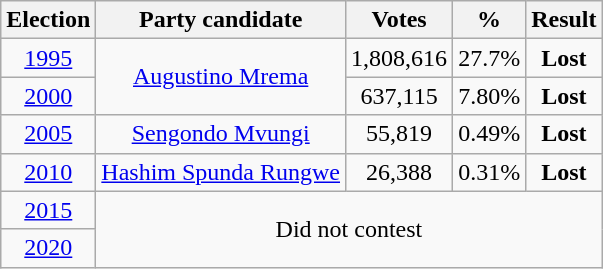<table class="wikitable" style="text-align:center">
<tr>
<th>Election</th>
<th>Party candidate</th>
<th><strong>Votes</strong></th>
<th><strong>%</strong></th>
<th>Result</th>
</tr>
<tr>
<td><a href='#'>1995</a></td>
<td rowspan="2"><a href='#'>Augustino Mrema</a></td>
<td>1,808,616</td>
<td>27.7%</td>
<td><strong>Lost</strong> </td>
</tr>
<tr>
<td><a href='#'>2000</a></td>
<td>637,115</td>
<td>7.80%</td>
<td><strong>Lost</strong> </td>
</tr>
<tr>
<td><a href='#'>2005</a></td>
<td><a href='#'>Sengondo Mvungi</a></td>
<td>55,819</td>
<td>0.49%</td>
<td><strong>Lost</strong> </td>
</tr>
<tr>
<td><a href='#'>2010</a></td>
<td><a href='#'>Hashim Spunda Rungwe</a></td>
<td>26,388</td>
<td>0.31%</td>
<td><strong>Lost</strong> </td>
</tr>
<tr>
<td><a href='#'>2015</a></td>
<td colspan="4" rowspan="2">Did not contest</td>
</tr>
<tr>
<td><a href='#'>2020</a></td>
</tr>
</table>
